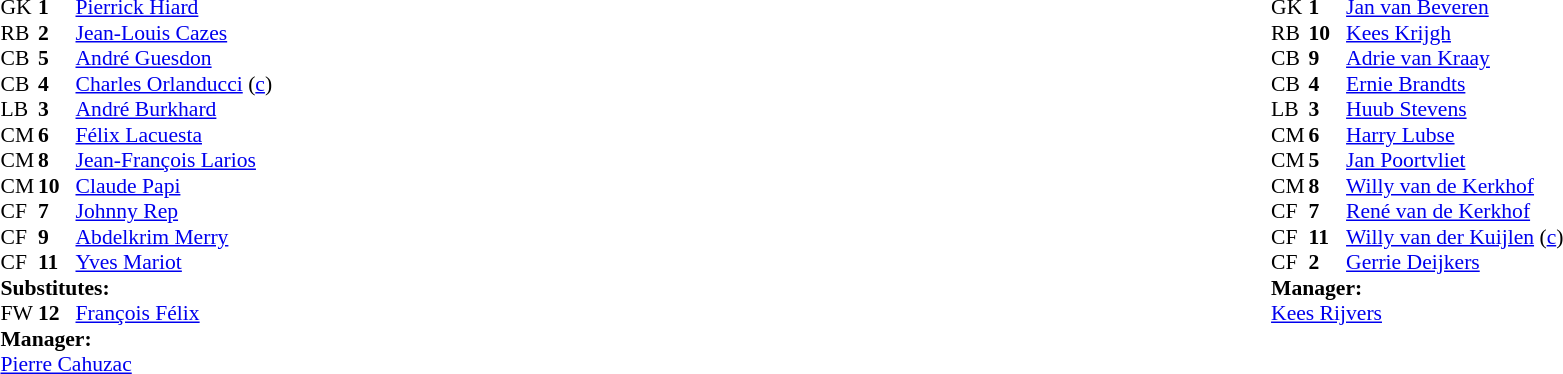<table width="100%">
<tr>
<td valign="top" width="50%"><br><table style="font-size: 90%" cellspacing="0" cellpadding="0">
<tr>
<th width=25></th>
<th width=25></th>
</tr>
<tr>
<td>GK</td>
<td><strong>1</strong></td>
<td> <a href='#'>Pierrick Hiard</a></td>
</tr>
<tr>
<td>RB</td>
<td><strong>2</strong></td>
<td> <a href='#'>Jean-Louis Cazes</a></td>
</tr>
<tr>
<td>CB</td>
<td><strong>5</strong></td>
<td> <a href='#'>André Guesdon</a></td>
</tr>
<tr>
<td>CB</td>
<td><strong>4</strong></td>
<td> <a href='#'>Charles Orlanducci</a> (<a href='#'>c</a>)</td>
</tr>
<tr>
<td>LB</td>
<td><strong>3</strong></td>
<td> <a href='#'>André Burkhard</a></td>
</tr>
<tr>
<td>CM</td>
<td><strong>6</strong></td>
<td> <a href='#'>Félix Lacuesta</a></td>
<td></td>
</tr>
<tr>
<td>CM</td>
<td><strong>8</strong></td>
<td> <a href='#'>Jean-François Larios</a></td>
</tr>
<tr>
<td>CM</td>
<td><strong>10</strong></td>
<td> <a href='#'>Claude Papi</a></td>
</tr>
<tr>
<td>CF</td>
<td><strong>7</strong></td>
<td> <a href='#'>Johnny Rep</a></td>
</tr>
<tr>
<td>CF</td>
<td><strong>9</strong></td>
<td> <a href='#'>Abdelkrim Merry</a></td>
</tr>
<tr>
<td>CF</td>
<td><strong>11</strong></td>
<td> <a href='#'>Yves Mariot</a></td>
</tr>
<tr>
<td colspan=3><strong>Substitutes:</strong></td>
</tr>
<tr>
<td>FW</td>
<td><strong>12</strong></td>
<td> <a href='#'>François Félix</a></td>
<td></td>
<td></td>
</tr>
<tr>
<td colspan=3><strong>Manager:</strong></td>
</tr>
<tr>
<td colspan=4> <a href='#'>Pierre Cahuzac</a></td>
</tr>
</table>
</td>
<td valign="top" width="50%"><br><table style="font-size:90%" cellspacing="0" cellpadding="0" align="center">
<tr>
<th width=25></th>
<th width=25></th>
</tr>
<tr>
<td>GK</td>
<td><strong>1</strong></td>
<td> <a href='#'>Jan van Beveren</a></td>
</tr>
<tr>
<td>RB</td>
<td><strong>10</strong></td>
<td> <a href='#'>Kees Krijgh</a></td>
</tr>
<tr>
<td>CB</td>
<td><strong>9</strong></td>
<td> <a href='#'>Adrie van Kraay</a></td>
</tr>
<tr>
<td>CB</td>
<td><strong>4</strong></td>
<td> <a href='#'>Ernie Brandts</a></td>
</tr>
<tr>
<td>LB</td>
<td><strong> 3</strong></td>
<td> <a href='#'>Huub Stevens</a></td>
</tr>
<tr>
<td>CM</td>
<td><strong> 6</strong></td>
<td> <a href='#'>Harry Lubse</a></td>
</tr>
<tr>
<td>CM</td>
<td><strong>5</strong></td>
<td> <a href='#'>Jan Poortvliet</a></td>
</tr>
<tr>
<td>CM</td>
<td><strong>8</strong></td>
<td> <a href='#'>Willy van de Kerkhof</a></td>
</tr>
<tr>
<td>CF</td>
<td><strong>7</strong></td>
<td> <a href='#'>René van de Kerkhof</a></td>
</tr>
<tr>
<td>CF</td>
<td><strong>11</strong></td>
<td> <a href='#'>Willy van der Kuijlen</a> (<a href='#'>c</a>)</td>
</tr>
<tr>
<td>CF</td>
<td><strong>2</strong></td>
<td> <a href='#'>Gerrie Deijkers</a></td>
</tr>
<tr>
<td colspan=3><strong>Manager:</strong></td>
</tr>
<tr>
<td colspan=4> <a href='#'>Kees Rijvers</a></td>
</tr>
</table>
</td>
</tr>
</table>
